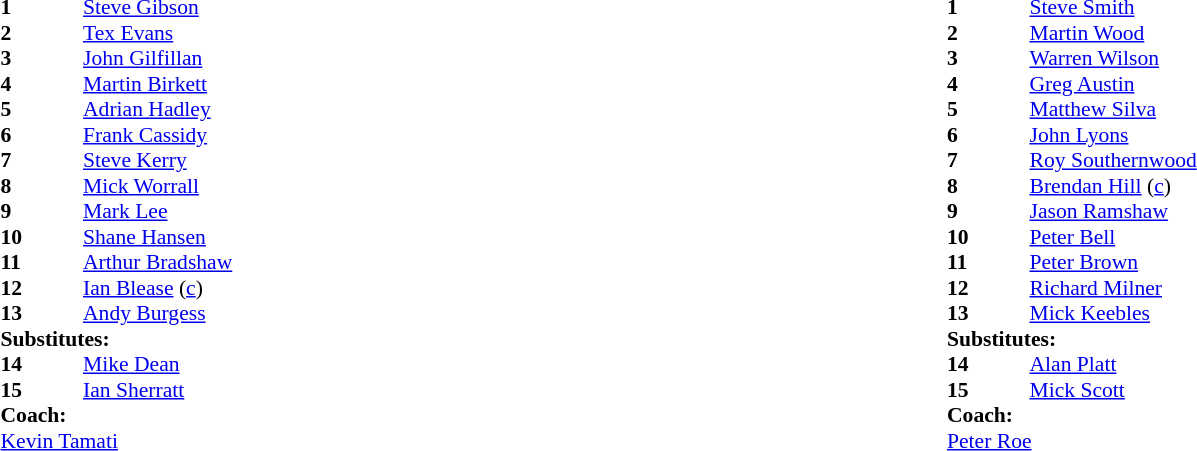<table width="100%">
<tr>
<td valign="top" width="50%"><br><table style="font-size: 90%" cellspacing="0" cellpadding="0">
<tr>
<th width="55"></th>
</tr>
<tr>
<td><strong>1</strong></td>
<td><a href='#'>Steve Gibson</a></td>
</tr>
<tr>
<td><strong>2</strong></td>
<td><a href='#'>Tex Evans</a></td>
</tr>
<tr>
<td><strong>3</strong></td>
<td><a href='#'>John Gilfillan</a></td>
</tr>
<tr>
<td><strong>4</strong></td>
<td><a href='#'>Martin Birkett</a></td>
</tr>
<tr>
<td><strong>5</strong></td>
<td><a href='#'>Adrian Hadley</a></td>
</tr>
<tr>
<td><strong>6</strong></td>
<td><a href='#'>Frank Cassidy</a></td>
</tr>
<tr>
<td><strong>7</strong></td>
<td><a href='#'>Steve Kerry</a></td>
</tr>
<tr>
<td><strong>8</strong></td>
<td><a href='#'>Mick Worrall</a></td>
</tr>
<tr>
<td><strong>9</strong></td>
<td><a href='#'>Mark Lee</a></td>
</tr>
<tr>
<td><strong>10</strong></td>
<td><a href='#'>Shane Hansen</a></td>
</tr>
<tr>
<td><strong>11</strong></td>
<td><a href='#'>Arthur Bradshaw</a></td>
</tr>
<tr>
<td><strong>12</strong></td>
<td><a href='#'>Ian Blease</a> (<a href='#'>c</a>)</td>
</tr>
<tr>
<td><strong>13</strong></td>
<td><a href='#'>Andy Burgess</a></td>
</tr>
<tr>
<td colspan=3><strong>Substitutes:</strong></td>
</tr>
<tr>
<td><strong>14</strong></td>
<td><a href='#'>Mike Dean</a></td>
</tr>
<tr>
<td><strong>15</strong></td>
<td><a href='#'>Ian Sherratt</a></td>
</tr>
<tr>
<td colspan=3><strong>Coach:</strong></td>
</tr>
<tr>
<td colspan="4"><a href='#'>Kevin Tamati</a></td>
</tr>
</table>
</td>
<td valign="top" width="50%"><br><table style="font-size: 90%" cellspacing="0" cellpadding="0">
<tr>
<th width="55"></th>
</tr>
<tr>
<td><strong>1</strong></td>
<td><a href='#'>Steve Smith</a></td>
</tr>
<tr>
<td><strong>2</strong></td>
<td><a href='#'>Martin Wood</a></td>
</tr>
<tr>
<td><strong>3</strong></td>
<td><a href='#'>Warren Wilson</a></td>
</tr>
<tr>
<td><strong>4</strong></td>
<td><a href='#'>Greg Austin</a></td>
</tr>
<tr>
<td><strong>5</strong></td>
<td><a href='#'>Matthew Silva</a></td>
</tr>
<tr>
<td><strong>6</strong></td>
<td><a href='#'>John Lyons</a></td>
</tr>
<tr>
<td><strong>7</strong></td>
<td><a href='#'>Roy Southernwood</a></td>
</tr>
<tr>
<td><strong>8</strong></td>
<td><a href='#'>Brendan Hill</a> (<a href='#'>c</a>)</td>
</tr>
<tr>
<td><strong>9</strong></td>
<td><a href='#'>Jason Ramshaw</a></td>
</tr>
<tr>
<td><strong>10</strong></td>
<td><a href='#'>Peter Bell</a></td>
</tr>
<tr>
<td><strong>11</strong></td>
<td><a href='#'>Peter Brown</a></td>
</tr>
<tr>
<td><strong>12</strong></td>
<td><a href='#'>Richard Milner</a></td>
</tr>
<tr>
<td><strong>13</strong></td>
<td><a href='#'>Mick Keebles</a></td>
</tr>
<tr>
<td colspan=3><strong>Substitutes:</strong></td>
</tr>
<tr>
<td><strong>14</strong></td>
<td><a href='#'>Alan Platt</a></td>
</tr>
<tr>
<td><strong>15</strong></td>
<td><a href='#'>Mick Scott</a></td>
</tr>
<tr>
<td colspan=3><strong>Coach:</strong></td>
</tr>
<tr>
<td colspan="4"><a href='#'>Peter Roe</a></td>
</tr>
</table>
</td>
</tr>
</table>
